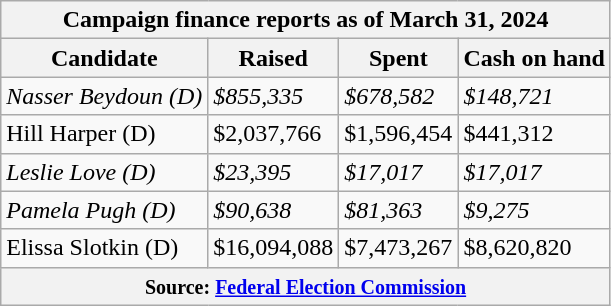<table class="wikitable sortable">
<tr>
<th colspan=4>Campaign finance reports as of March 31, 2024</th>
</tr>
<tr style="text-align:center;">
<th>Candidate</th>
<th>Raised</th>
<th>Spent</th>
<th>Cash on hand</th>
</tr>
<tr>
<td><em>Nasser Beydoun (D)</em></td>
<td><em>$855,335</em></td>
<td><em>$678,582</em></td>
<td><em>$148,721</em></td>
</tr>
<tr>
<td>Hill Harper (D)</td>
<td>$2,037,766</td>
<td>$1,596,454</td>
<td>$441,312</td>
</tr>
<tr>
<td><em>Leslie Love (D)</em></td>
<td><em>$23,395</em></td>
<td><em>$17,017</em></td>
<td><em>$17,017</em></td>
</tr>
<tr>
<td><em>Pamela Pugh (D)</em></td>
<td><em>$90,638</em></td>
<td><em>$81,363</em></td>
<td><em>$9,275</em></td>
</tr>
<tr>
<td>Elissa Slotkin (D)</td>
<td>$16,094,088</td>
<td>$7,473,267</td>
<td>$8,620,820</td>
</tr>
<tr>
<th colspan="4"><small>Source: <a href='#'>Federal Election Commission</a></small></th>
</tr>
</table>
